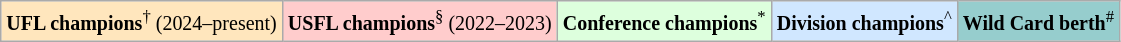<table class="wikitable">
<tr>
<td bgcolor="#ffe6bd"><small><strong>UFL champions</strong><sup>†</sup> (2024–present)</small></td>
<td bgcolor="#ffcccc"><small><strong>USFL champions</strong><sup>§</sup> (2022–2023)</small></td>
<td bgcolor="#ddffdd"><small><strong>Conference champions</strong><sup>*</sup></small></td>
<td bgcolor="#d0e7ff"><small><strong>Division champions</strong><sup>^</sup></small></td>
<td bgcolor="#96cdcd"><small><strong>Wild Card berth</strong><sup>#</sup></small></td>
</tr>
</table>
